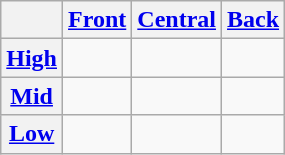<table class="wikitable" style="text-align:center;">
<tr>
<th></th>
<th><a href='#'>Front</a></th>
<th><a href='#'>Central</a></th>
<th><a href='#'>Back</a></th>
</tr>
<tr>
<th><a href='#'>High</a></th>
<td></td>
<td></td>
<td></td>
</tr>
<tr>
<th><a href='#'>Mid</a></th>
<td></td>
<td></td>
<td></td>
</tr>
<tr>
<th><a href='#'>Low</a></th>
<td></td>
<td></td>
<td></td>
</tr>
</table>
